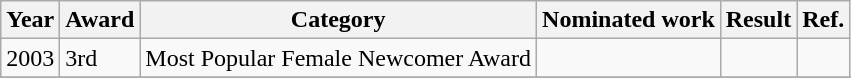<table class="wikitable">
<tr>
<th>Year</th>
<th>Award</th>
<th>Category</th>
<th>Nominated work</th>
<th>Result</th>
<th>Ref.</th>
</tr>
<tr>
<td rowspan=1>2003</td>
<td rowspan=1>3rd</td>
<td>Most Popular Female Newcomer Award</td>
<td></td>
<td></td>
<td rowspan=1></td>
</tr>
<tr>
</tr>
</table>
